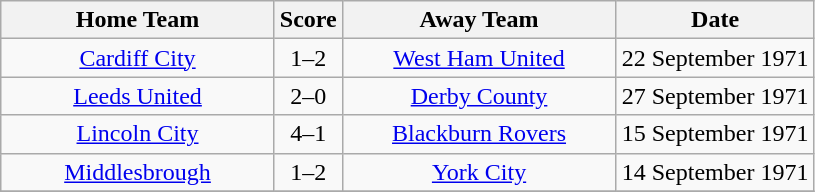<table class="wikitable" style="text-align:center;">
<tr>
<th width=175>Home Team</th>
<th width=20>Score</th>
<th width=175>Away Team</th>
<th width=125>Date</th>
</tr>
<tr>
<td><a href='#'>Cardiff City</a></td>
<td>1–2</td>
<td><a href='#'>West Ham United</a></td>
<td>22 September 1971</td>
</tr>
<tr>
<td><a href='#'>Leeds United</a></td>
<td>2–0</td>
<td><a href='#'>Derby County</a></td>
<td>27 September 1971</td>
</tr>
<tr>
<td><a href='#'>Lincoln City</a></td>
<td>4–1</td>
<td><a href='#'>Blackburn Rovers</a></td>
<td>15 September 1971</td>
</tr>
<tr>
<td><a href='#'>Middlesbrough</a></td>
<td>1–2</td>
<td><a href='#'>York City</a></td>
<td>14 September 1971</td>
</tr>
<tr>
</tr>
</table>
